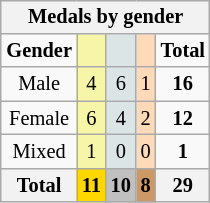<table class="wikitable" style="font-size:85%; float:right">
<tr bgcolor=EFEFEF>
<th colspan=5><strong>Medals by gender</strong></th>
</tr>
<tr align=center>
<td><strong>Gender</strong></td>
<td bgcolor=F7F6A8></td>
<td bgcolor=DCE5E5></td>
<td bgcolor=FFDAB9></td>
<td><strong>Total</strong></td>
</tr>
<tr align=center>
<td>Male</td>
<td bgcolor=F7F6A8>4</td>
<td bgcolor=DCE5E5>6</td>
<td bgcolor=FFDAB9>1</td>
<td><strong>16</strong></td>
</tr>
<tr align=center>
<td>Female</td>
<td bgcolor=F7F6A8>6</td>
<td bgcolor=DCE5E5>4</td>
<td bgcolor=FFDAB9>2</td>
<td><strong>12</strong></td>
</tr>
<tr align=center>
<td>Mixed</td>
<td bgcolor=F7F6A8>1</td>
<td bgcolor=DCE5E5>0</td>
<td bgcolor=FFDAB9>0</td>
<td><strong>1</strong></td>
</tr>
<tr align=center>
<th><strong>Total</strong></th>
<th style="background:gold"><strong>11</strong></th>
<th style="background:silver"><strong>10</strong></th>
<th style="background:#c96"><strong>8</strong></th>
<th><strong>29</strong></th>
</tr>
</table>
